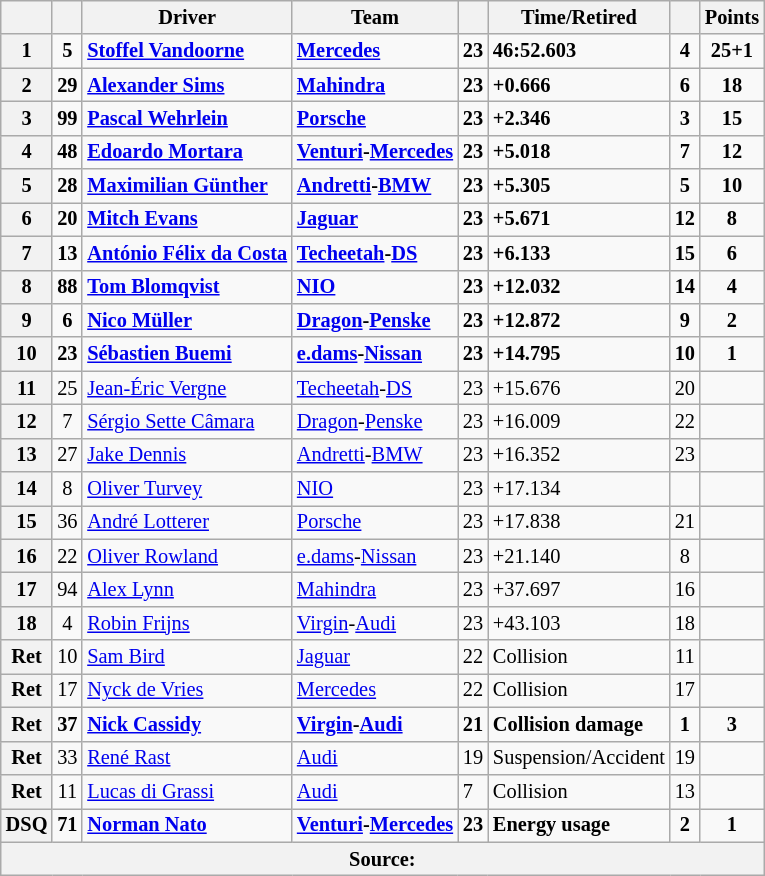<table class="wikitable sortable" style="font-size: 85%">
<tr>
<th scope="col"></th>
<th scope="col"></th>
<th scope="col">Driver</th>
<th scope="col">Team</th>
<th scope="col"></th>
<th scope="col" class="unsortable">Time/Retired</th>
<th scope="col"></th>
<th scope="col">Points</th>
</tr>
<tr>
<th scope="row">1</th>
<td align="center"><strong>5</strong></td>
<td data-sort-value="VAN"> <strong><a href='#'>Stoffel Vandoorne</a></strong></td>
<td><strong><a href='#'>Mercedes</a></strong></td>
<td><strong>23</strong></td>
<td><strong>46:52.603</strong></td>
<td align="center"><strong>4</strong></td>
<td align="center"><strong>25+1</strong></td>
</tr>
<tr>
<th scope="row">2</th>
<td align="center"><strong>29</strong></td>
<td data-sort-value="SIM"> <strong><a href='#'>Alexander Sims</a></strong></td>
<td><strong><a href='#'>Mahindra</a></strong></td>
<td><strong>23</strong></td>
<td><strong>+0.666</strong></td>
<td align="center"><strong>6</strong></td>
<td align="center"><strong>18</strong></td>
</tr>
<tr>
<th scope="row">3</th>
<td align="center"><strong>99</strong></td>
<td data-sort-value="WEH"> <strong><a href='#'>Pascal Wehrlein</a></strong></td>
<td><strong><a href='#'>Porsche</a></strong></td>
<td><strong>23</strong></td>
<td><strong>+2.346</strong></td>
<td align="center"><strong>3</strong></td>
<td align="center"><strong>15</strong></td>
</tr>
<tr>
<th scope="row">4</th>
<td align="center"><strong>48</strong></td>
<td data-sort-value="MOR"> <strong><a href='#'>Edoardo Mortara</a></strong></td>
<td><strong><a href='#'>Venturi</a>-<a href='#'>Mercedes</a></strong></td>
<td><strong>23</strong></td>
<td><strong>+5.018</strong></td>
<td align="center"><strong>7</strong></td>
<td align="center"><strong>12</strong></td>
</tr>
<tr>
<th scope="row">5</th>
<td align="center"><strong>28</strong></td>
<td data-sort-value="GUE"> <strong><a href='#'>Maximilian Günther</a></strong></td>
<td><strong><a href='#'>Andretti</a>-<a href='#'>BMW</a></strong></td>
<td><strong>23</strong></td>
<td><strong>+5.305</strong></td>
<td align="center"><strong>5</strong></td>
<td align="center"><strong>10</strong></td>
</tr>
<tr>
<th scope="row">6</th>
<td align="center"><strong>20</strong></td>
<td data-sort-value="EVA"> <strong><a href='#'>Mitch Evans</a></strong></td>
<td><strong><a href='#'>Jaguar</a></strong></td>
<td><strong>23</strong></td>
<td><strong>+5.671</strong></td>
<td align="center"><strong>12</strong></td>
<td align="center"><strong>8</strong></td>
</tr>
<tr>
<th scope="row">7</th>
<td align="center"><strong>13</strong></td>
<td data-sort-value="DAC"> <strong><a href='#'>António Félix da Costa</a></strong></td>
<td><strong><a href='#'>Techeetah</a>-<a href='#'>DS</a></strong></td>
<td><strong>23</strong></td>
<td><strong>+6.133</strong></td>
<td align="center"><strong>15</strong></td>
<td align="center"><strong>6</strong></td>
</tr>
<tr>
<th scope="row">8</th>
<td align="center"><strong>88</strong></td>
<td data-sort-value="BLO"> <strong><a href='#'>Tom Blomqvist</a></strong></td>
<td><strong><a href='#'>NIO</a></strong></td>
<td><strong>23</strong></td>
<td><strong>+12.032</strong></td>
<td align="center"><strong>14</strong></td>
<td align="center"><strong>4</strong></td>
</tr>
<tr>
<th scope="row">9</th>
<td align="center"><strong>6</strong></td>
<td data-sort-value="MUL"> <strong><a href='#'>Nico Müller</a></strong></td>
<td><strong><a href='#'>Dragon</a>-<a href='#'>Penske</a></strong></td>
<td><strong>23</strong></td>
<td><strong>+12.872</strong></td>
<td align="center"><strong>9</strong></td>
<td align="center"><strong>2</strong></td>
</tr>
<tr>
<th scope="row">10</th>
<td align="center"><strong>23</strong></td>
<td data-sort-value="BUE"> <strong><a href='#'>Sébastien Buemi</a></strong></td>
<td><strong><a href='#'>e.dams</a>-<a href='#'>Nissan</a></strong></td>
<td><strong>23</strong></td>
<td><strong>+14.795</strong></td>
<td align="center"><strong>10</strong></td>
<td align="center"><strong>1</strong></td>
</tr>
<tr>
<th scope="row">11</th>
<td align="center">25</td>
<td data-sort-value="JEV"> <a href='#'>Jean-Éric Vergne</a></td>
<td><a href='#'>Techeetah</a>-<a href='#'>DS</a></td>
<td>23</td>
<td>+15.676</td>
<td align="center">20</td>
<td align="center"></td>
</tr>
<tr>
<th scope="row">12</th>
<td align="center">7</td>
<td data-sort-value="SET"> <a href='#'>Sérgio Sette Câmara</a></td>
<td><a href='#'>Dragon</a>-<a href='#'>Penske</a></td>
<td>23</td>
<td>+16.009</td>
<td align="center">22</td>
<td align="center"></td>
</tr>
<tr>
<th scope="row">13</th>
<td align="center">27</td>
<td data-sort-value="DEN"> <a href='#'>Jake Dennis</a></td>
<td><a href='#'>Andretti</a>-<a href='#'>BMW</a></td>
<td>23</td>
<td>+16.352</td>
<td align="center">23</td>
<td align="center"></td>
</tr>
<tr>
<th scope="row">14</th>
<td align="center">8</td>
<td data-sort-value="TUR"> <a href='#'>Oliver Turvey</a></td>
<td><a href='#'>NIO</a></td>
<td>23</td>
<td>+17.134</td>
<td align="center" data-sort-value="24"></td>
<td align="center"></td>
</tr>
<tr>
<th scope="row">15</th>
<td align="center">36</td>
<td data-sort-value="LOT"> <a href='#'>André Lotterer</a></td>
<td><a href='#'>Porsche</a></td>
<td>23</td>
<td>+17.838</td>
<td align="center">21</td>
<td align="center"></td>
</tr>
<tr>
<th scope="row">16</th>
<td align="center">22</td>
<td data-sort-value="ROW"> <a href='#'>Oliver Rowland</a></td>
<td><a href='#'>e.dams</a>-<a href='#'>Nissan</a></td>
<td>23</td>
<td>+21.140</td>
<td align="center">8</td>
<td align="center"></td>
</tr>
<tr>
<th scope="row">17</th>
<td align="center">94</td>
<td data-sort-value="LYN"> <a href='#'>Alex Lynn</a></td>
<td><a href='#'>Mahindra</a></td>
<td>23</td>
<td>+37.697</td>
<td align="center">16</td>
<td align="center"></td>
</tr>
<tr>
<th scope="row">18</th>
<td align="center">4</td>
<td data-sort-value="FRI"> <a href='#'>Robin Frijns</a></td>
<td><a href='#'>Virgin</a>-<a href='#'>Audi</a></td>
<td>23</td>
<td>+43.103</td>
<td align="center">18</td>
<td align="center"></td>
</tr>
<tr>
<th scope="row">Ret</th>
<td align="center">10</td>
<td data-sort-value="BIR"> <a href='#'>Sam Bird</a></td>
<td><a href='#'>Jaguar</a></td>
<td>22</td>
<td>Collision</td>
<td align="center">11</td>
<td align="center"></td>
</tr>
<tr>
<th scope="row">Ret</th>
<td align="center">17</td>
<td data-sort-value="DEV"> <a href='#'>Nyck de Vries</a></td>
<td><a href='#'>Mercedes</a></td>
<td>22</td>
<td>Collision</td>
<td align="center">17</td>
<td align="center"></td>
</tr>
<tr>
<th scope="row">Ret</th>
<td align="center"><strong>37</strong></td>
<td data-sort-value="CAS"> <strong><a href='#'>Nick Cassidy</a></strong></td>
<td><strong><a href='#'>Virgin</a>-<a href='#'>Audi</a></strong></td>
<td><strong>21</strong></td>
<td><strong>Collision damage</strong></td>
<td align="center"><strong>1</strong></td>
<td align="center"><strong>3</strong></td>
</tr>
<tr>
<th scope="row">Ret</th>
<td align="center">33</td>
<td data-sort-value="RAS"> <a href='#'>René Rast</a></td>
<td><a href='#'>Audi</a></td>
<td>19</td>
<td>Suspension/Accident</td>
<td align="center">19</td>
<td align="center"></td>
</tr>
<tr>
<th scope="row">Ret</th>
<td align="center">11</td>
<td data-sort-value="DIG"> <a href='#'>Lucas di Grassi</a></td>
<td><a href='#'>Audi</a></td>
<td>7</td>
<td>Collision</td>
<td align="center">13</td>
<td align="center"></td>
</tr>
<tr>
<th scope="row">DSQ</th>
<td align="center"><strong>71</strong></td>
<td data-sort-value="NAT"> <strong><a href='#'>Norman Nato</a></strong></td>
<td><strong><a href='#'>Venturi</a>-<a href='#'>Mercedes</a></strong></td>
<td><strong>23</strong></td>
<td><strong>Energy usage</strong></td>
<td align="center"><strong>2</strong></td>
<td align="center"><strong>1</strong></td>
</tr>
<tr>
<th colspan="8">Source:</th>
</tr>
</table>
